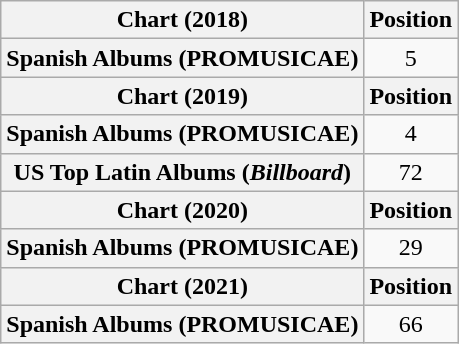<table class="wikitable plainrowheaders" style="text-align:center">
<tr>
<th scope="col">Chart (2018)</th>
<th scope="col">Position</th>
</tr>
<tr>
<th scope="row">Spanish Albums (PROMUSICAE)</th>
<td>5</td>
</tr>
<tr>
<th scope="col">Chart (2019)</th>
<th scope="col">Position</th>
</tr>
<tr>
<th scope="row">Spanish Albums (PROMUSICAE)</th>
<td>4</td>
</tr>
<tr>
<th scope="row">US Top Latin Albums (<em>Billboard</em>)</th>
<td>72</td>
</tr>
<tr>
<th scope="col">Chart (2020)</th>
<th scope="col">Position</th>
</tr>
<tr>
<th scope="row">Spanish Albums (PROMUSICAE)</th>
<td>29</td>
</tr>
<tr>
<th scope="col">Chart (2021)</th>
<th scope="col">Position</th>
</tr>
<tr>
<th scope="row">Spanish Albums (PROMUSICAE)</th>
<td>66</td>
</tr>
</table>
